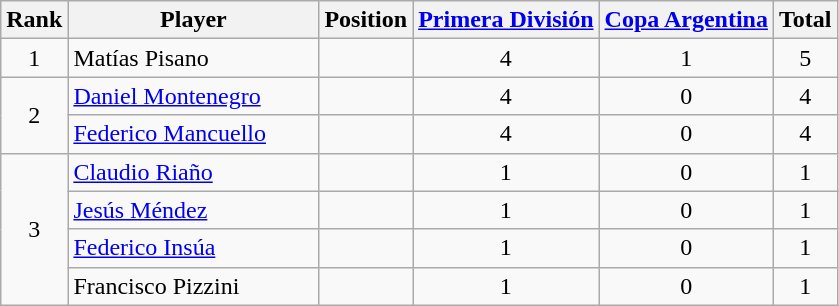<table class="wikitable">
<tr>
<th>Rank</th>
<th style="width:160px;">Player</th>
<th>Position</th>
<th><a href='#'>Primera División</a></th>
<th><a href='#'>Copa Argentina</a></th>
<th>Total</th>
</tr>
<tr>
<td align=center>1</td>
<td> Matías Pisano</td>
<td align=center></td>
<td align=center>4</td>
<td align=center>1</td>
<td align=center>5</td>
</tr>
<tr>
<td align=center rowspan=2>2</td>
<td> <a href='#'>Daniel Montenegro</a></td>
<td align=center></td>
<td align=center>4</td>
<td align=center>0</td>
<td align=center>4</td>
</tr>
<tr>
<td> <a href='#'>Federico Mancuello</a></td>
<td align=center></td>
<td align=center>4</td>
<td align=center>0</td>
<td align=center>4</td>
</tr>
<tr>
<td align=center rowspan=4>3</td>
<td> <a href='#'>Claudio Riaño</a></td>
<td align=center></td>
<td align=center>1</td>
<td align=center>0</td>
<td align=center>1</td>
</tr>
<tr>
<td> <a href='#'>Jesús Méndez</a></td>
<td align=center></td>
<td align=center>1</td>
<td align=center>0</td>
<td align=center>1</td>
</tr>
<tr>
<td> <a href='#'>Federico Insúa</a></td>
<td align=center></td>
<td align=center>1</td>
<td align=center>0</td>
<td align=center>1</td>
</tr>
<tr>
<td> Francisco Pizzini</td>
<td align=center></td>
<td align=center>1</td>
<td align=center>0</td>
<td align=center>1</td>
</tr>
</table>
